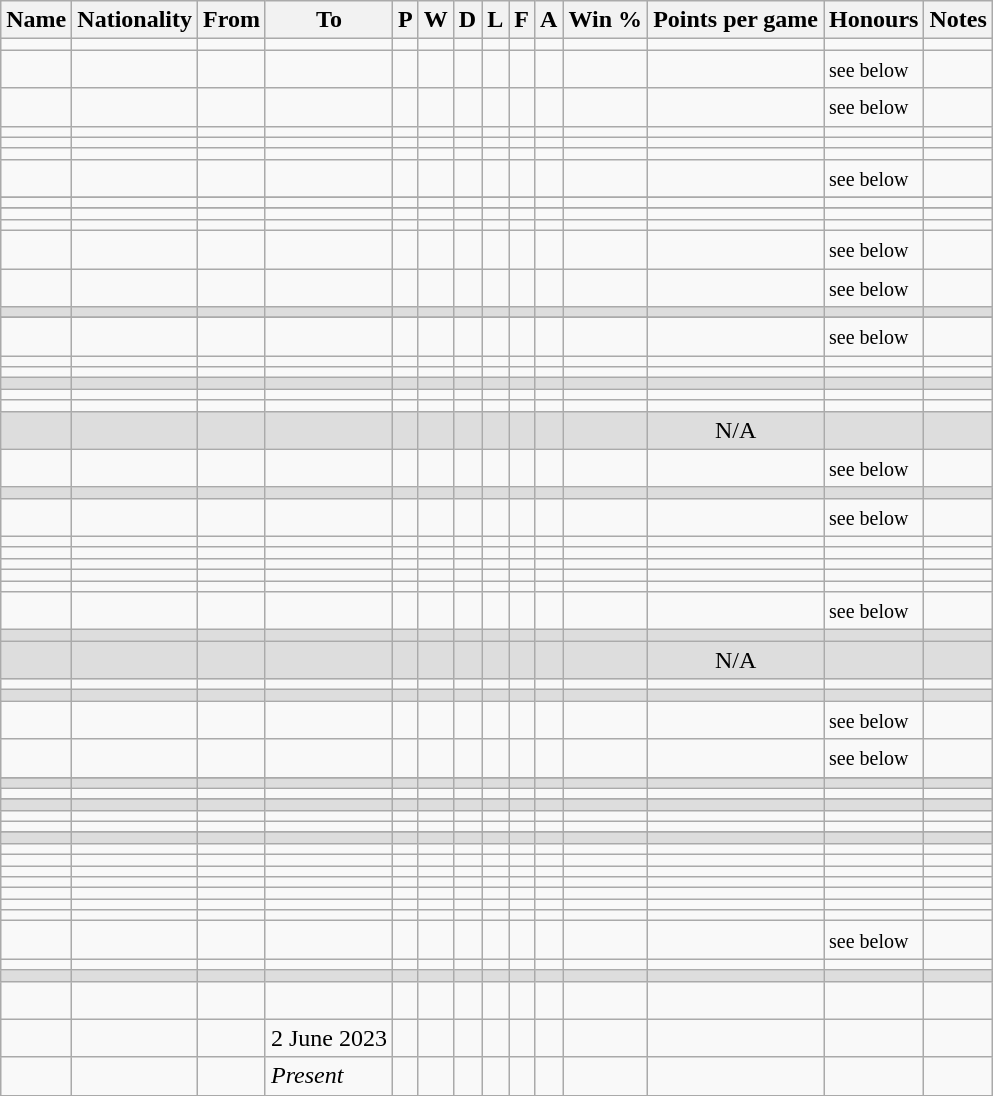<table class="wikitable sortable" border="1">
<tr>
<th>Name</th>
<th>Nationality</th>
<th>From</th>
<th>To</th>
<th>P</th>
<th>W</th>
<th>D</th>
<th>L</th>
<th>F</th>
<th>A</th>
<th>Win %</th>
<th>Points per game</th>
<th class="unsortable">Honours</th>
<th class="unsortable">Notes</th>
</tr>
<tr>
<td align=left></td>
<td></td>
<td align=left></td>
<td align=left></td>
<td align=center></td>
<td align=center></td>
<td align=center></td>
<td align=center></td>
<td align=center></td>
<td align=center></td>
<td align="center"></td>
<td align="center"></td>
<td align=left></td>
<td></td>
</tr>
<tr>
<td align=left></td>
<td></td>
<td align=left></td>
<td align=left></td>
<td align=center></td>
<td align=center></td>
<td align=center></td>
<td align=center></td>
<td align=center></td>
<td align=center></td>
<td align="center"></td>
<td align="center"></td>
<td align=left><small>see below</small></td>
<td></td>
</tr>
<tr>
<td align=left></td>
<td></td>
<td align=left></td>
<td align=left></td>
<td align=center></td>
<td align=center></td>
<td align=center></td>
<td align=center></td>
<td align=center></td>
<td align=center></td>
<td align="center"></td>
<td align="center"></td>
<td align=left><small>see below</small></td>
<td></td>
</tr>
<tr>
<td align=left></td>
<td></td>
<td align=left></td>
<td align=left></td>
<td align=center></td>
<td align=center></td>
<td align=center></td>
<td align=center></td>
<td align=center></td>
<td align=center></td>
<td align="center"></td>
<td align="center"></td>
<td align=left></td>
<td></td>
</tr>
<tr>
<td align=left></td>
<td></td>
<td align=left></td>
<td align=left></td>
<td align=center></td>
<td align=center></td>
<td align=center></td>
<td align=center></td>
<td align=center></td>
<td align=center></td>
<td align="center"></td>
<td align="center"></td>
<td align=left></td>
<td align=left></td>
</tr>
<tr>
<td align=left></td>
<td></td>
<td align=left></td>
<td align=left></td>
<td align=center></td>
<td align=center></td>
<td align=center></td>
<td align=center></td>
<td align=center></td>
<td align=center></td>
<td align="center"></td>
<td align="center"></td>
<td align=left></td>
<td></td>
</tr>
<tr>
<td align=left></td>
<td></td>
<td align=left></td>
<td align=left></td>
<td align=center></td>
<td align=center></td>
<td align=center></td>
<td align=center></td>
<td align=center></td>
<td align=center></td>
<td align="center"></td>
<td align="center"></td>
<td align=left><small>see below</small></td>
<td></td>
</tr>
<tr style="background:#DDDDDD">
</tr>
<tr>
<td align=left></td>
<td></td>
<td align=left></td>
<td align=left></td>
<td align=center></td>
<td align=center></td>
<td align=center></td>
<td align=center></td>
<td align=center></td>
<td align=center></td>
<td align="center"></td>
<td align="center"></td>
<td align=left></td>
<td></td>
</tr>
<tr>
</tr>
<tr>
<td align=left></td>
<td></td>
<td align=left></td>
<td align=left></td>
<td align=center></td>
<td align=center></td>
<td align=center></td>
<td align=center></td>
<td align=center></td>
<td align=center></td>
<td align="center"></td>
<td align="center"></td>
<td align=left></td>
<td></td>
</tr>
<tr>
<td align=left></td>
<td></td>
<td align=left></td>
<td align=left></td>
<td align=center></td>
<td align=center></td>
<td align=center></td>
<td align=center></td>
<td align=center></td>
<td align=center></td>
<td align="center"></td>
<td align="center"></td>
<td align=left></td>
<td></td>
</tr>
<tr>
<td align=left></td>
<td></td>
<td align=left></td>
<td align=left></td>
<td align=center></td>
<td align=center></td>
<td align=center></td>
<td align=center></td>
<td align=center></td>
<td align=center></td>
<td align="center"></td>
<td align="center"></td>
<td align=left><small>see below</small></td>
<td></td>
</tr>
<tr>
<td align=left></td>
<td></td>
<td align=left></td>
<td align=left></td>
<td align=center></td>
<td align=center></td>
<td align=center></td>
<td align=center></td>
<td align=center></td>
<td align=center></td>
<td align="center"></td>
<td align="center"></td>
<td align=left><small>see below</small></td>
<td></td>
</tr>
<tr style="background:#DDDDDD">
<td align=left></td>
<td></td>
<td align=left></td>
<td align=left></td>
<td align=center></td>
<td align=center></td>
<td align=center></td>
<td align=center></td>
<td align=center></td>
<td align=center></td>
<td align="center"></td>
<td align="center"></td>
<td align=left></td>
<td></td>
</tr>
<tr>
</tr>
<tr>
<td align=left></td>
<td></td>
<td align=left></td>
<td align=left></td>
<td align=center></td>
<td align=center></td>
<td align=center></td>
<td align=center></td>
<td align=center></td>
<td align=center></td>
<td align="center"></td>
<td align="center"></td>
<td align=left><small>see below</small></td>
<td></td>
</tr>
<tr>
<td align=left></td>
<td></td>
<td align=left></td>
<td align=left></td>
<td align=center></td>
<td align=center></td>
<td align=center></td>
<td align=center></td>
<td align=center></td>
<td align=center></td>
<td align="center"></td>
<td align="center"></td>
<td align=left></td>
<td></td>
</tr>
<tr>
<td align=left></td>
<td></td>
<td align=left></td>
<td align=left></td>
<td align=center></td>
<td align=center></td>
<td align=center></td>
<td align=center></td>
<td align=center></td>
<td align=center></td>
<td align="center"></td>
<td align="center"></td>
<td align=left></td>
<td></td>
</tr>
<tr style="background:#DDDDDD">
<td align=left></td>
<td></td>
<td align=left></td>
<td align=left></td>
<td align=center></td>
<td align=center></td>
<td align=center></td>
<td align=center></td>
<td align=center></td>
<td align=center></td>
<td align="center"></td>
<td align="center"></td>
<td align=left></td>
<td></td>
</tr>
<tr>
<td align=left></td>
<td></td>
<td align=left></td>
<td align=left></td>
<td align=center></td>
<td align=center></td>
<td align=center></td>
<td align=center></td>
<td align=center></td>
<td align=center></td>
<td align="center"></td>
<td align="center"></td>
<td align=left></td>
<td></td>
</tr>
<tr>
<td align=left></td>
<td></td>
<td align=left></td>
<td align=left></td>
<td align=center></td>
<td align=center></td>
<td align=center></td>
<td align=center></td>
<td align=center></td>
<td align=center></td>
<td align="center"></td>
<td align="center"></td>
<td align=left></td>
<td></td>
</tr>
<tr style="background:#DDDDDD">
<td align=left></td>
<td></td>
<td align=left></td>
<td align=left></td>
<td align=center></td>
<td align=center></td>
<td align=center></td>
<td align=center></td>
<td align=center></td>
<td align=center></td>
<td align="center"></td>
<td align="center">N/A</td>
<td align=left></td>
<td></td>
</tr>
<tr>
<td align=left></td>
<td></td>
<td align=left></td>
<td align=left></td>
<td align=center></td>
<td align=center></td>
<td align=center></td>
<td align=center></td>
<td align=center></td>
<td align=center></td>
<td align="center"></td>
<td align="center"></td>
<td align=left><small>see below</small></td>
<td></td>
</tr>
<tr style="background:#DDDDDD">
<td align=left></td>
<td></td>
<td align=left></td>
<td align=left></td>
<td align=center></td>
<td align=center></td>
<td align=center></td>
<td align=center></td>
<td align=center></td>
<td align=center></td>
<td align="center"></td>
<td align="center"></td>
<td align=left></td>
<td></td>
</tr>
<tr>
<td align=left></td>
<td></td>
<td align=left></td>
<td align=left></td>
<td align=center></td>
<td align=center></td>
<td align=center></td>
<td align=center></td>
<td align=center></td>
<td align=center></td>
<td align="center"></td>
<td align="center"></td>
<td align=left><small>see below</small></td>
<td></td>
</tr>
<tr>
<td align=left></td>
<td></td>
<td align=left></td>
<td align=left></td>
<td align=center></td>
<td align=center></td>
<td align=center></td>
<td align=center></td>
<td align=center></td>
<td align=center></td>
<td align="center"></td>
<td align="center"></td>
<td align=left></td>
<td></td>
</tr>
<tr>
<td align=left></td>
<td></td>
<td align=left></td>
<td align=left></td>
<td align=center></td>
<td align=center></td>
<td align=center></td>
<td align=center></td>
<td align=center></td>
<td align=center></td>
<td align="center"></td>
<td align="center"></td>
<td align=left></td>
<td></td>
</tr>
<tr>
<td align=left></td>
<td></td>
<td align=left></td>
<td align=left></td>
<td align=center></td>
<td align=center></td>
<td align=center></td>
<td align=center></td>
<td align=center></td>
<td align=center></td>
<td align="center"></td>
<td align="center"></td>
<td align=left></td>
<td></td>
</tr>
<tr>
<td align=left></td>
<td></td>
<td align=left></td>
<td align=left></td>
<td align=center></td>
<td align=center></td>
<td align=center></td>
<td align=center></td>
<td align=center></td>
<td align=center></td>
<td align="center"></td>
<td align="center"></td>
<td align=left></td>
<td></td>
</tr>
<tr>
<td align=left></td>
<td></td>
<td align=left></td>
<td align=left></td>
<td align=center></td>
<td align=center></td>
<td align=center></td>
<td align=center></td>
<td align=center></td>
<td align=center></td>
<td align="center"></td>
<td align="center"></td>
<td align=left></td>
<td></td>
</tr>
<tr>
<td align=left></td>
<td></td>
<td align=left></td>
<td align=left></td>
<td align=center></td>
<td align=center></td>
<td align=center></td>
<td align=center></td>
<td align=center></td>
<td align=center></td>
<td align="center"></td>
<td align="center"></td>
<td align=left><small>see below</small></td>
<td></td>
</tr>
<tr style="background:#DDDDDD">
<td align=left></td>
<td></td>
<td align=left></td>
<td align=left></td>
<td align=center></td>
<td align=center></td>
<td align=center></td>
<td align=center></td>
<td align=center></td>
<td align=center></td>
<td align=center></td>
<td align="center"></td>
<td align=left></td>
<td></td>
</tr>
<tr style="background:#DDDDDD">
<td align=left></td>
<td></td>
<td align=left></td>
<td align=left></td>
<td align=center></td>
<td align=center></td>
<td align=center></td>
<td align=center></td>
<td align=center></td>
<td align=center></td>
<td align=center></td>
<td align="center">N/A</td>
<td align=left></td>
<td></td>
</tr>
<tr>
<td align=left></td>
<td></td>
<td align=left></td>
<td align=left></td>
<td align=center></td>
<td align=center></td>
<td align=center></td>
<td align=center></td>
<td align=center></td>
<td align=center></td>
<td align="center"></td>
<td align="center"></td>
<td align=left></td>
<td></td>
</tr>
<tr style="background:#DDDDDD">
<td align=left></td>
<td></td>
<td align=left></td>
<td align=left></td>
<td align=center></td>
<td align=center></td>
<td align=center></td>
<td align=center></td>
<td align=center></td>
<td align=center></td>
<td align=center></td>
<td align="center"></td>
<td align=center></td>
<td align=center></td>
</tr>
<tr>
<td align=left></td>
<td></td>
<td align=left></td>
<td align=left></td>
<td align=center></td>
<td align=center></td>
<td align=center></td>
<td align=center></td>
<td align=center></td>
<td align=center></td>
<td align="center"></td>
<td align="center"></td>
<td align=left><small>see below</small></td>
<td></td>
</tr>
<tr>
<td align=left></td>
<td></td>
<td align=left></td>
<td align=left></td>
<td align=center></td>
<td align=center></td>
<td align=center></td>
<td align=center></td>
<td align=center></td>
<td align=center></td>
<td align="center"></td>
<td align="center"></td>
<td align=left><small>see below</small></td>
<td></td>
</tr>
<tr>
</tr>
<tr style="background:#DDDDDD">
<td align=left></td>
<td></td>
<td align=left></td>
<td align=left></td>
<td align=center></td>
<td align=center></td>
<td align=center></td>
<td align=center></td>
<td align=center></td>
<td align=center></td>
<td align=center></td>
<td align="center"></td>
<td align=left></td>
<td></td>
</tr>
<tr>
<td align=left></td>
<td></td>
<td align=left></td>
<td align=left></td>
<td align=center></td>
<td align=center></td>
<td align=center></td>
<td align=center></td>
<td align=center></td>
<td align=center></td>
<td align=center></td>
<td align=center></td>
<td align=center></td>
<td align=center></td>
</tr>
<tr>
</tr>
<tr style="background:#DDDDDD">
<td align=left></td>
<td></td>
<td align=left></td>
<td align=left></td>
<td align=center></td>
<td align=center></td>
<td align=center></td>
<td align=center></td>
<td align=center></td>
<td align=center></td>
<td align=center></td>
<td align="center"></td>
<td align=center></td>
<td align=center></td>
</tr>
<tr>
<td align=left></td>
<td></td>
<td align=left></td>
<td align=left></td>
<td align=center></td>
<td align=center></td>
<td align=center></td>
<td align=center></td>
<td align="center"></td>
<td align="center"></td>
<td align="center"></td>
<td align="center"></td>
<td align=center></td>
<td align=center></td>
</tr>
<tr>
<td align=left></td>
<td></td>
<td align=left></td>
<td align=left></td>
<td align=center></td>
<td align=center></td>
<td align=center></td>
<td align=center></td>
<td align=center></td>
<td align=center></td>
<td align="center"></td>
<td align="center"></td>
<td align=center></td>
<td align=center></td>
</tr>
<tr>
</tr>
<tr style="background:#DDDDDD">
<td align=left></td>
<td></td>
<td align=left></td>
<td align=left></td>
<td align=center></td>
<td align=center></td>
<td align=center></td>
<td align=center></td>
<td align=center></td>
<td align=center></td>
<td align=center></td>
<td align="center"></td>
<td align=center></td>
<td align=center></td>
</tr>
<tr>
<td align=left></td>
<td></td>
<td align=left></td>
<td align=left></td>
<td align=center></td>
<td align=center></td>
<td align=center></td>
<td align=center></td>
<td align=center></td>
<td align=center></td>
<td align=center></td>
<td align=center></td>
<td align=center></td>
<td align=center></td>
</tr>
<tr>
<td align=left></td>
<td></td>
<td align=left></td>
<td align=left></td>
<td align=center></td>
<td align=center></td>
<td align=center></td>
<td align=center></td>
<td align=center></td>
<td align=center></td>
<td align=center></td>
<td align=center></td>
<td align=center></td>
<td align=center></td>
</tr>
<tr>
<td align=left></td>
<td></td>
<td align=left></td>
<td align=left></td>
<td align=center></td>
<td align=center></td>
<td align=center></td>
<td align=center></td>
<td align=center></td>
<td align=center></td>
<td align=center></td>
<td align=center></td>
<td align=center></td>
<td align=center></td>
</tr>
<tr>
<td align=left></td>
<td></td>
<td align=left></td>
<td align=left></td>
<td align=center></td>
<td align=center></td>
<td align=center></td>
<td align=center></td>
<td align=center></td>
<td align=center></td>
<td align=center></td>
<td align=center></td>
<td align=center></td>
<td align=center></td>
</tr>
<tr>
<td align=left></td>
<td></td>
<td align=left></td>
<td align=left></td>
<td align=center></td>
<td align=center></td>
<td align=center></td>
<td align=center></td>
<td align=center></td>
<td align=center></td>
<td align=center></td>
<td align=center></td>
<td align=center></td>
<td align=center></td>
</tr>
<tr>
<td align=left></td>
<td></td>
<td align=left></td>
<td align=left></td>
<td align=center></td>
<td align=center></td>
<td align=center></td>
<td align=center></td>
<td align=center></td>
<td align=center></td>
<td align=center></td>
<td align=center></td>
<td align=center></td>
<td></td>
</tr>
<tr>
<td align=left></td>
<td></td>
<td align=left></td>
<td align=left></td>
<td align=center></td>
<td align=center></td>
<td align=center></td>
<td align=center></td>
<td align=center></td>
<td align=center></td>
<td align=center></td>
<td align=center></td>
<td align=center></td>
<td></td>
</tr>
<tr>
<td align=left></td>
<td></td>
<td align=left></td>
<td align=left></td>
<td align=center></td>
<td align=center></td>
<td align=center></td>
<td align=center></td>
<td align=center></td>
<td align=center></td>
<td align=center></td>
<td align=center></td>
<td align=left><small>see below</small></td>
<td align=center></td>
</tr>
<tr>
<td align=left></td>
<td></td>
<td align=left></td>
<td align=left></td>
<td align=center></td>
<td align=center></td>
<td align=center></td>
<td align=center></td>
<td align=center></td>
<td align=center></td>
<td align=center></td>
<td align=center></td>
<td align=left></td>
<td></td>
</tr>
<tr style="background:#DDDDDD">
<td align=left></td>
<td></td>
<td align=left></td>
<td align=left></td>
<td align=center></td>
<td align=center></td>
<td align=center></td>
<td align=center></td>
<td align=center></td>
<td align=center></td>
<td align=center></td>
<td align=center></td>
<td align=center></td>
<td align=center></td>
</tr>
<tr>
<td align=left></td>
<td></td>
<td align=left></td>
<td align=left><br></td>
<td align=center></td>
<td align=center></td>
<td align=center></td>
<td align=center></td>
<td align=center></td>
<td align=center></td>
<td align=center></td>
<td align=center></td>
<td align=center></td>
<td align=center></td>
</tr>
<tr>
<td align=left></td>
<td></td>
<td align=left></td>
<td>2 June 2023</td>
<td align=center></td>
<td align=center></td>
<td align=center></td>
<td align=center></td>
<td align=center></td>
<td align=center></td>
<td align=center></td>
<td align=center></td>
<td align=center></td>
<td align=center></td>
</tr>
<tr>
<td align=left></td>
<td></td>
<td align=left></td>
<td><em>Present</em></td>
<td align=center></td>
<td align=center></td>
<td align=center></td>
<td align=center></td>
<td align=center></td>
<td align=center></td>
<td align=center></td>
<td align=center></td>
<td align=center></td>
<td align=center></td>
</tr>
<tr>
</tr>
</table>
